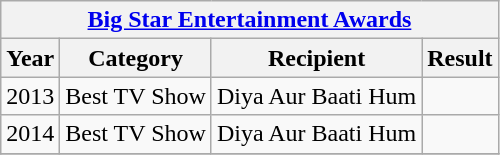<table class="wikitable">
<tr>
<th colspan="4"><strong><a href='#'>Big Star Entertainment Awards</a></strong></th>
</tr>
<tr>
<th>Year</th>
<th>Category</th>
<th>Recipient</th>
<th>Result</th>
</tr>
<tr>
<td>2013</td>
<td>Best TV Show</td>
<td>Diya Aur Baati Hum</td>
<td></td>
</tr>
<tr>
<td>2014</td>
<td>Best TV Show</td>
<td>Diya Aur Baati Hum</td>
<td></td>
</tr>
<tr>
</tr>
</table>
